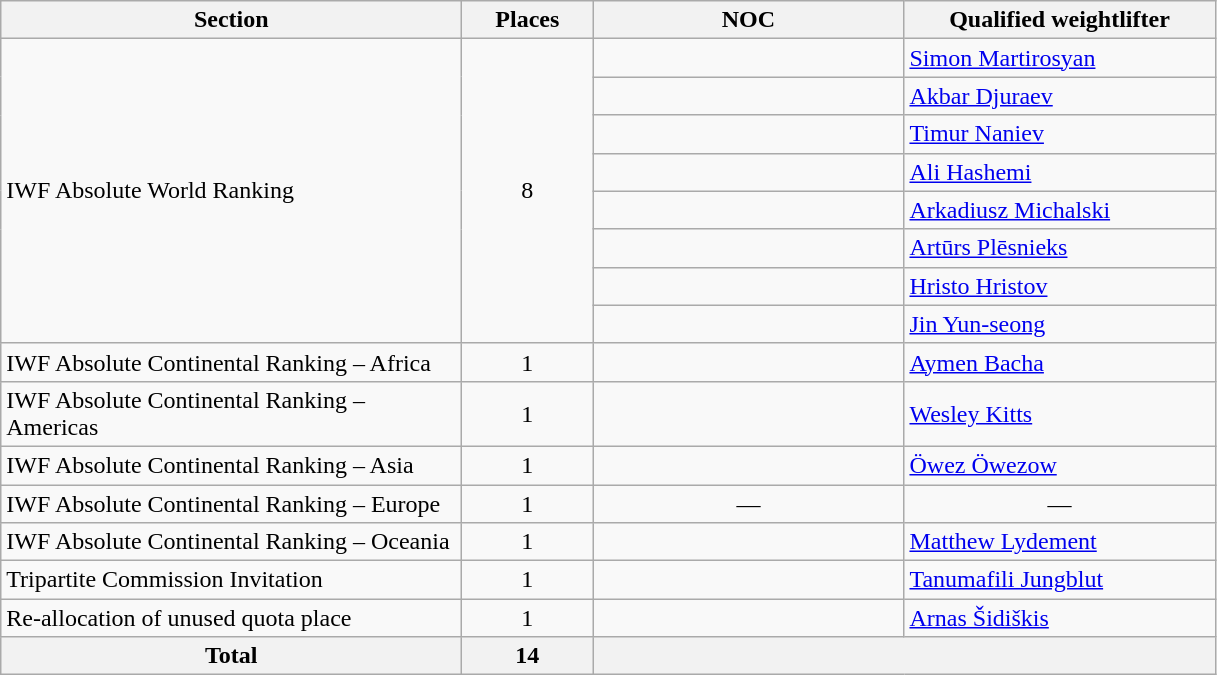<table class="wikitable">
<tr>
<th width=300>Section</th>
<th width=80>Places</th>
<th width=200>NOC</th>
<th width=200>Qualified weightlifter</th>
</tr>
<tr>
<td rowspan=8>IWF Absolute World Ranking</td>
<td rowspan=8 align=center>8</td>
<td></td>
<td><a href='#'>Simon Martirosyan</a></td>
</tr>
<tr>
<td></td>
<td><a href='#'>Akbar Djuraev</a></td>
</tr>
<tr>
<td></td>
<td><a href='#'>Timur Naniev</a></td>
</tr>
<tr>
<td></td>
<td><a href='#'>Ali Hashemi</a></td>
</tr>
<tr>
<td></td>
<td><a href='#'>Arkadiusz Michalski</a></td>
</tr>
<tr>
<td></td>
<td><a href='#'>Artūrs Plēsnieks</a></td>
</tr>
<tr>
<td></td>
<td><a href='#'>Hristo Hristov</a></td>
</tr>
<tr>
<td></td>
<td><a href='#'>Jin Yun-seong</a></td>
</tr>
<tr>
<td>IWF Absolute Continental Ranking – Africa</td>
<td align=center>1</td>
<td></td>
<td><a href='#'>Aymen Bacha</a></td>
</tr>
<tr>
<td>IWF Absolute Continental Ranking – Americas</td>
<td align=center>1</td>
<td></td>
<td><a href='#'>Wesley Kitts</a></td>
</tr>
<tr>
<td>IWF Absolute Continental Ranking – Asia</td>
<td align=center>1</td>
<td></td>
<td><a href='#'>Öwez Öwezow</a></td>
</tr>
<tr>
<td>IWF Absolute Continental Ranking – Europe</td>
<td align=center>1</td>
<td align=center>—</td>
<td align=center>—</td>
</tr>
<tr>
<td>IWF Absolute Continental Ranking – Oceania</td>
<td align=center>1</td>
<td></td>
<td><a href='#'>Matthew Lydement</a></td>
</tr>
<tr>
<td>Tripartite Commission Invitation</td>
<td align=center>1</td>
<td></td>
<td><a href='#'>Tanumafili Jungblut</a></td>
</tr>
<tr>
<td>Re-allocation of unused quota place</td>
<td align=center>1</td>
<td></td>
<td><a href='#'>Arnas Šidiškis</a></td>
</tr>
<tr>
<th>Total</th>
<th>14</th>
<th colspan=2></th>
</tr>
</table>
